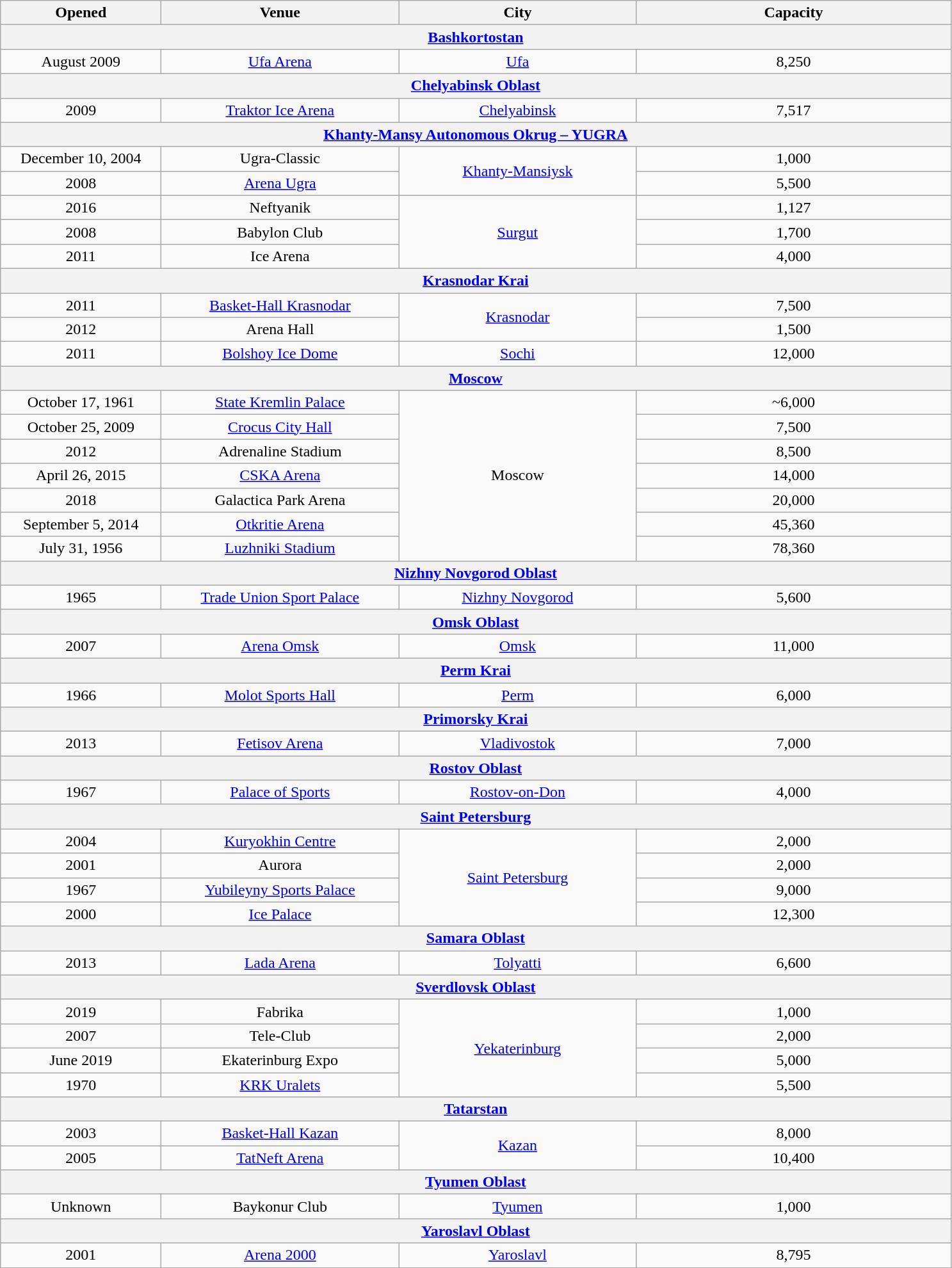<table class="sortable wikitable" style="text-align:center;">
<tr>
<th scope="col" style="width:10em;">Opened</th>
<th scope="col" style="width:15em;">Venue</th>
<th scope="col" style="width:15em;">City</th>
<th scope="col" style="width:20em;">Capacity</th>
</tr>
<tr>
<th colspan="4"><a href='#'>Bashkortostan</a></th>
</tr>
<tr>
<td>August 2009</td>
<td><a href='#'>Ufa Arena</a></td>
<td><a href='#'>Ufa</a></td>
<td>8,250</td>
</tr>
<tr>
<th colspan="4"><a href='#'>Chelyabinsk Oblast</a></th>
</tr>
<tr>
<td>2009</td>
<td><a href='#'>Traktor Ice Arena</a></td>
<td><a href='#'>Chelyabinsk</a></td>
<td>7,517</td>
</tr>
<tr>
<th colspan="4"><a href='#'>Khanty-Mansy Autonomous Okrug – YUGRA</a></th>
</tr>
<tr>
<td>December 10, 2004</td>
<td>Ugra-Classic</td>
<td rowspan="2"><a href='#'>Khanty-Mansiysk</a></td>
<td>1,000</td>
</tr>
<tr>
<td>2008</td>
<td><a href='#'>Arena Ugra</a></td>
<td>5,500</td>
</tr>
<tr>
<td>2016</td>
<td>Neftyanik</td>
<td rowspan="3"><a href='#'>Surgut</a></td>
<td>1,127</td>
</tr>
<tr>
<td>2008</td>
<td>Babylon Club</td>
<td>1,700</td>
</tr>
<tr>
<td>2011</td>
<td>Ice Arena</td>
<td>4,000</td>
</tr>
<tr>
<th colspan="4"><a href='#'>Krasnodar Krai</a></th>
</tr>
<tr>
<td>2011</td>
<td><a href='#'>Basket-Hall Krasnodar</a></td>
<td rowspan="2"><a href='#'>Krasnodar</a></td>
<td>7,500</td>
</tr>
<tr>
<td>2012</td>
<td>Arena Hall</td>
<td>1,500</td>
</tr>
<tr>
<td>2011</td>
<td><a href='#'>Bolshoy Ice Dome</a></td>
<td><a href='#'>Sochi</a></td>
<td>12,000</td>
</tr>
<tr>
<th colspan="4"><a href='#'>Moscow</a></th>
</tr>
<tr>
<td>October 17, 1961</td>
<td><a href='#'>State Kremlin Palace</a></td>
<td rowspan="7">Moscow</td>
<td>~6,000</td>
</tr>
<tr>
<td>October 25, 2009</td>
<td><a href='#'>Crocus City Hall</a></td>
<td>7,500</td>
</tr>
<tr>
<td>2012</td>
<td>Adrenaline Stadium</td>
<td>8,500</td>
</tr>
<tr>
<td>April 26, 2015</td>
<td><a href='#'>CSKA Arena</a></td>
<td>14,000</td>
</tr>
<tr>
<td>2018</td>
<td>Galactica Park Arena</td>
<td>20,000</td>
</tr>
<tr>
<td>September 5, 2014</td>
<td><a href='#'>Otkritie Arena</a></td>
<td>45,360</td>
</tr>
<tr>
<td>July 31, 1956</td>
<td><a href='#'>Luzhniki Stadium</a></td>
<td>78,360</td>
</tr>
<tr>
<th colspan="4"><a href='#'>Nizhny Novgorod Oblast</a></th>
</tr>
<tr>
<td>1965</td>
<td><a href='#'>Trade Union Sport Palace</a></td>
<td><a href='#'>Nizhny Novgorod</a></td>
<td>5,600</td>
</tr>
<tr>
<th colspan="4"><a href='#'>Omsk Oblast</a></th>
</tr>
<tr>
<td>2007</td>
<td><a href='#'>Arena Omsk</a></td>
<td><a href='#'>Omsk</a></td>
<td>11,000</td>
</tr>
<tr>
<th colspan="4"><a href='#'>Perm Krai</a></th>
</tr>
<tr>
<td>1966</td>
<td><a href='#'>Molot Sports Hall</a></td>
<td><a href='#'>Perm</a></td>
<td>6,000</td>
</tr>
<tr>
<th colspan="4"><a href='#'>Primorsky Krai</a></th>
</tr>
<tr>
<td>2013</td>
<td><a href='#'>Fetisov Arena</a></td>
<td><a href='#'>Vladivostok</a></td>
<td>7,000</td>
</tr>
<tr>
<th colspan="4"><a href='#'>Rostov Oblast</a></th>
</tr>
<tr>
<td>1967</td>
<td><a href='#'>Palace of Sports</a></td>
<td><a href='#'>Rostov-on-Don</a></td>
<td>4,000</td>
</tr>
<tr>
<th colspan="4"><a href='#'>Saint Petersburg</a></th>
</tr>
<tr>
<td>2004</td>
<td><a href='#'>Kuryokhin Centre</a></td>
<td rowspan="4"><a href='#'>Saint Petersburg</a></td>
<td>2,000</td>
</tr>
<tr>
<td>2001</td>
<td>Aurora</td>
<td>2,000</td>
</tr>
<tr>
<td>1967</td>
<td><a href='#'>Yubileyny Sports Palace</a></td>
<td>9,000</td>
</tr>
<tr>
<td>2000</td>
<td><a href='#'>Ice Palace</a></td>
<td>12,300</td>
</tr>
<tr>
<th colspan="4"><a href='#'>Samara Oblast</a></th>
</tr>
<tr>
<td>2013</td>
<td><a href='#'>Lada Arena</a></td>
<td><a href='#'>Tolyatti</a></td>
<td>6,600</td>
</tr>
<tr>
<th colspan="4"><a href='#'>Sverdlovsk Oblast</a></th>
</tr>
<tr>
<td>2019</td>
<td>Fabrika</td>
<td rowspan="4"><a href='#'>Yekaterinburg</a></td>
<td>1,000</td>
</tr>
<tr>
<td>2007</td>
<td>Tele-Club</td>
<td>2,000</td>
</tr>
<tr>
<td>June 2019</td>
<td>Ekaterinburg Expo</td>
<td>5,000</td>
</tr>
<tr>
<td>1970</td>
<td><a href='#'>KRK Uralets</a></td>
<td>5,500</td>
</tr>
<tr>
<th colspan="4"><a href='#'>Tatarstan</a></th>
</tr>
<tr>
<td>2003</td>
<td><a href='#'>Basket-Hall Kazan</a></td>
<td rowspan="2"><a href='#'>Kazan</a></td>
<td>8,000</td>
</tr>
<tr>
<td>2005</td>
<td><a href='#'>TatNeft Arena</a></td>
<td>10,400</td>
</tr>
<tr>
<th colspan="4"><a href='#'>Tyumen Oblast</a></th>
</tr>
<tr>
<td>Unknown</td>
<td>Baykonur Club</td>
<td><a href='#'>Tyumen</a></td>
<td>1,000</td>
</tr>
<tr>
<th colspan="4"><a href='#'>Yaroslavl Oblast</a></th>
</tr>
<tr>
<td>2001</td>
<td><a href='#'>Arena 2000</a></td>
<td><a href='#'>Yaroslavl</a></td>
<td>8,795</td>
</tr>
</table>
